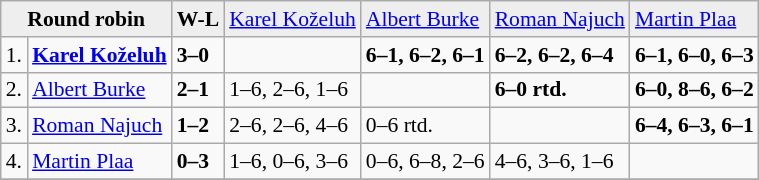<table class="wikitable" style="font-size:90%;">
<tr bgcolor="#eeeeee">
<td colspan="2" align="center"><strong>Round robin</strong></td>
<td><strong>W-L</strong></td>
<td> <a href='#'>Karel Koželuh</a></td>
<td> <a href='#'>Albert Burke</a></td>
<td> <a href='#'>Roman Najuch</a></td>
<td> <a href='#'>Martin Plaa</a></td>
</tr>
<tr>
<td>1.</td>
<td><strong> <a href='#'>Karel Koželuh</a></strong></td>
<td><strong>3–0</strong></td>
<td></td>
<td><strong>6–1, 6–2, 6–1</strong></td>
<td><strong>6–2, 6–2, 6–4</strong></td>
<td><strong>6–1, 6–0, 6–3</strong></td>
</tr>
<tr>
<td>2.</td>
<td> <a href='#'>Albert Burke</a></td>
<td><strong>2–1</strong></td>
<td>1–6, 2–6, 1–6</td>
<td></td>
<td><strong>6–0 rtd.</strong></td>
<td><strong>6–0, 8–6, 6–2</strong></td>
</tr>
<tr>
<td>3.</td>
<td> <a href='#'>Roman Najuch</a></td>
<td><strong>1–2</strong></td>
<td>2–6, 2–6, 4–6</td>
<td>0–6 rtd.</td>
<td></td>
<td><strong>6–4, 6–3, 6–1</strong></td>
</tr>
<tr>
<td>4.</td>
<td> <a href='#'>Martin Plaa</a></td>
<td><strong>0–3</strong></td>
<td>1–6, 0–6, 3–6</td>
<td>0–6, 6–8, 2–6</td>
<td>4–6, 3–6, 1–6</td>
<td></td>
</tr>
<tr>
</tr>
</table>
